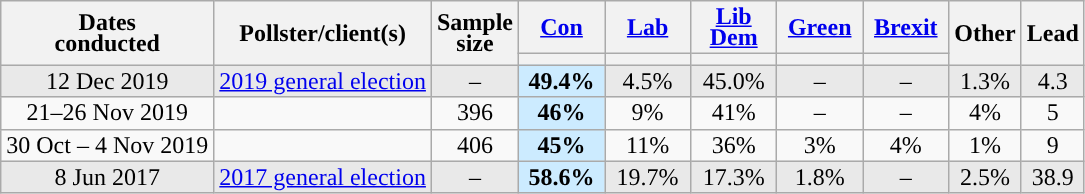<table class="wikitable sortable mw-datatable" style="text-align:center;line-height:14px;">
<tr>
<th rowspan="2">Dates<br>conducted</th>
<th rowspan="2">Pollster/client(s)</th>
<th rowspan="2" data-sort-type="number">Sample<br>size</th>
<th class="unsortable" style="width:50px;"><a href='#'>Con</a></th>
<th class="unsortable" style="width:50px;"><a href='#'>Lab</a></th>
<th class="unsortable" style="width:50px;"><a href='#'>Lib Dem</a></th>
<th class="unsortable" style="width:50px;"><a href='#'>Green</a></th>
<th class="unsortable" style="width:50px;"><a href='#'>Brexit</a></th>
<th rowspan="2" class="unsortable">Other</th>
<th rowspan="2" data-sort-type="number">Lead</th>
</tr>
<tr>
<th data-sort-type="number" style="background:"></th>
<th data-sort-type="number" style="background:"></th>
<th data-sort-type="number" style="background:"></th>
<th data-sort-type="number" style="background:"></th>
<th data-sort-type="number" style="background:"></th>
</tr>
<tr style="background:#E9E9E9;">
<td data-sort-value="2017-06-08">12 Dec 2019</td>
<td><a href='#'>2019 general election</a></td>
<td>–</td>
<td style="background:#CCEBFF;"><strong>49.4%</strong></td>
<td>4.5%</td>
<td>45.0%</td>
<td>–</td>
<td>–</td>
<td>1.3%</td>
<td style="background:">4.3</td>
</tr>
<tr>
<td data-sort-value="2019-11-30">21–26 Nov 2019</td>
<td></td>
<td>396</td>
<td style="background:#CCEBFF;"><strong>46%</strong></td>
<td>9%</td>
<td>41%</td>
<td>–</td>
<td>–</td>
<td>4%</td>
<td style="background:">5</td>
</tr>
<tr>
<td data-sort-value="2019-11-4">30 Oct – 4 Nov 2019</td>
<td></td>
<td>406</td>
<td style="background:#CCEBFF;"><strong>45%</strong></td>
<td>11%</td>
<td>36%</td>
<td>3%</td>
<td>4%</td>
<td>1%</td>
<td style="background:">9</td>
</tr>
<tr style="background:#E9E9E9;">
<td data-sort-value="2017-06-08">8 Jun 2017</td>
<td><a href='#'>2017 general election</a></td>
<td>–</td>
<td style="background:#CCEBFF;"><strong>58.6%</strong></td>
<td>19.7%</td>
<td>17.3%</td>
<td>1.8%</td>
<td>–</td>
<td>2.5%</td>
<td style="background:">38.9</td>
</tr>
</table>
